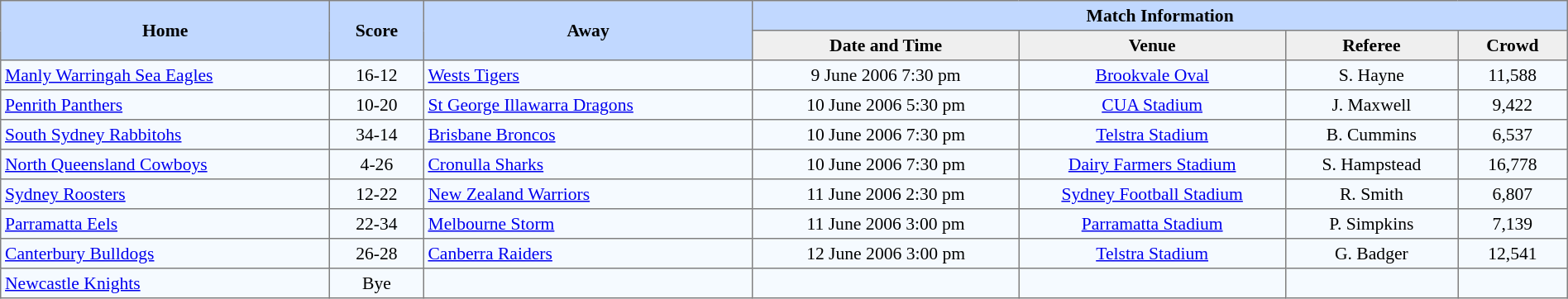<table border=1 style="border-collapse:collapse; font-size:90%;" cellpadding=3 cellspacing=0 width=100%>
<tr bgcolor=#C1D8FF>
<th rowspan=2 width=21%>Home</th>
<th rowspan=2 width=6%>Score</th>
<th rowspan=2 width=21%>Away</th>
<th colspan=6>Match Information</th>
</tr>
<tr bgcolor=#EFEFEF>
<th width=17%>Date and Time</th>
<th width=17%>Venue</th>
<th width=11%>Referee</th>
<th width=7%>Crowd</th>
</tr>
<tr align=center bgcolor=#F5FAFF>
<td align=left> <a href='#'>Manly Warringah Sea Eagles</a></td>
<td>16-12</td>
<td align=left> <a href='#'>Wests Tigers</a></td>
<td>9 June 2006 7:30 pm</td>
<td><a href='#'>Brookvale Oval</a></td>
<td>S. Hayne</td>
<td>11,588</td>
</tr>
<tr align=center bgcolor=#F5FAFF>
<td align=left> <a href='#'>Penrith Panthers</a></td>
<td>10-20</td>
<td align=left> <a href='#'>St George Illawarra Dragons</a></td>
<td>10 June 2006 5:30 pm</td>
<td><a href='#'>CUA Stadium</a></td>
<td>J. Maxwell</td>
<td>9,422</td>
</tr>
<tr align=center bgcolor=#F5FAFF>
<td align=left> <a href='#'>South Sydney Rabbitohs</a></td>
<td>34-14</td>
<td align=left> <a href='#'>Brisbane Broncos</a></td>
<td>10 June 2006 7:30 pm</td>
<td><a href='#'>Telstra Stadium</a></td>
<td>B. Cummins</td>
<td>6,537</td>
</tr>
<tr align=center bgcolor=#F5FAFF>
<td align=left> <a href='#'>North Queensland Cowboys</a></td>
<td>4-26</td>
<td align=left> <a href='#'>Cronulla Sharks</a></td>
<td>10 June 2006 7:30 pm</td>
<td><a href='#'>Dairy Farmers Stadium</a></td>
<td>S. Hampstead</td>
<td>16,778</td>
</tr>
<tr align=center bgcolor=#F5FAFF>
<td align=left> <a href='#'>Sydney Roosters</a></td>
<td>12-22</td>
<td align=left> <a href='#'>New Zealand Warriors</a></td>
<td>11 June 2006 2:30 pm</td>
<td><a href='#'>Sydney Football Stadium</a></td>
<td>R. Smith</td>
<td>6,807</td>
</tr>
<tr align=center bgcolor=#F5FAFF>
<td align=left> <a href='#'>Parramatta Eels</a></td>
<td>22-34</td>
<td align=left> <a href='#'>Melbourne Storm</a></td>
<td>11 June 2006 3:00 pm</td>
<td><a href='#'>Parramatta Stadium</a></td>
<td>P. Simpkins</td>
<td>7,139</td>
</tr>
<tr align=center bgcolor=#F5FAFF>
<td align=left> <a href='#'>Canterbury Bulldogs</a></td>
<td>26-28</td>
<td align=left> <a href='#'>Canberra Raiders</a></td>
<td>12 June 2006 3:00 pm</td>
<td><a href='#'>Telstra Stadium</a></td>
<td>G. Badger</td>
<td>12,541</td>
</tr>
<tr align=center bgcolor=#F5FAFF>
<td align=left> <a href='#'>Newcastle Knights</a></td>
<td>Bye</td>
<td></td>
<td></td>
<td></td>
<td></td>
<td></td>
</tr>
</table>
